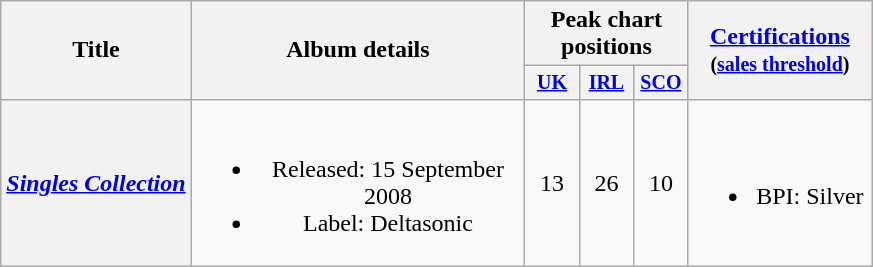<table class="wikitable plainrowheaders" style="text-align:center;">
<tr>
<th rowspan="2">Title</th>
<th rowspan="2" width="215">Album details</th>
<th colspan="3">Peak chart positions</th>
<th rowspan="2" width="115"><a href='#'>Certifications</a><br><small>(<a href='#'>sales threshold</a>)</small></th>
</tr>
<tr style="font-size:smaller">
<th width="30"><a href='#'>UK</a><br></th>
<th width="30"><a href='#'>IRL</a><br></th>
<th width="30"><a href='#'>SCO</a><br></th>
</tr>
<tr>
<th scope="row"><em><a href='#'>Singles Collection</a></em></th>
<td><br><ul><li>Released: 15 September 2008</li><li>Label: Deltasonic</li></ul></td>
<td>13</td>
<td>26</td>
<td>10</td>
<td><br><ul><li>BPI: Silver</li></ul></td>
</tr>
</table>
